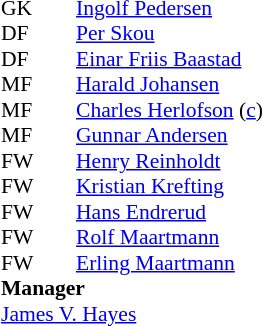<table cellspacing="0" cellpadding="0" style="font-size:90%; margin:0.2em auto;">
<tr>
<th width="25"></th>
<th width="25"></th>
</tr>
<tr>
<td>GK</td>
<td></td>
<td><a href='#'>Ingolf Pedersen</a></td>
</tr>
<tr>
<td>DF</td>
<td></td>
<td><a href='#'>Per Skou</a></td>
</tr>
<tr>
<td>DF</td>
<td></td>
<td><a href='#'>Einar Friis Baastad</a></td>
</tr>
<tr>
<td>MF</td>
<td></td>
<td><a href='#'>Harald Johansen</a></td>
</tr>
<tr>
<td>MF</td>
<td></td>
<td><a href='#'>Charles Herlofson</a> (<a href='#'>c</a>)</td>
</tr>
<tr>
<td>MF</td>
<td></td>
<td><a href='#'>Gunnar Andersen</a></td>
</tr>
<tr>
<td>FW</td>
<td></td>
<td><a href='#'>Henry Reinholdt</a></td>
</tr>
<tr>
<td>FW</td>
<td></td>
<td><a href='#'>Kristian Krefting</a></td>
</tr>
<tr>
<td>FW</td>
<td></td>
<td><a href='#'>Hans Endrerud</a></td>
</tr>
<tr>
<td>FW</td>
<td></td>
<td><a href='#'>Rolf Maartmann</a></td>
</tr>
<tr>
<td>FW</td>
<td></td>
<td><a href='#'>Erling Maartmann</a></td>
</tr>
<tr>
<td colspan=3><strong>Manager</strong></td>
</tr>
<tr>
<td colspan=3> <a href='#'>James V. Hayes</a></td>
</tr>
</table>
